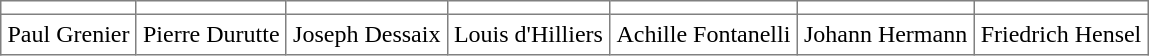<table cellpadding="4" cellspacing="2" border="1" style="border-collapse:collapse;">
<tr>
<td></td>
<td></td>
<td></td>
<td></td>
<td></td>
<td></td>
<td></td>
</tr>
<tr>
<td>Paul Grenier</td>
<td>Pierre Durutte</td>
<td>Joseph Dessaix</td>
<td>Louis d'Hilliers</td>
<td>Achille Fontanelli</td>
<td>Johann Hermann</td>
<td>Friedrich Hensel</td>
</tr>
</table>
